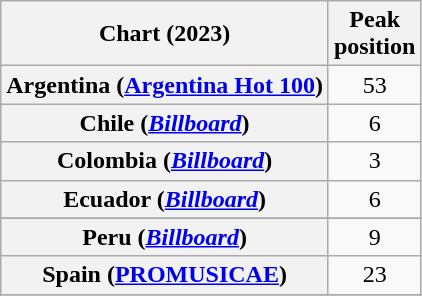<table class="wikitable sortable plainrowheaders" style="text-align:center">
<tr>
<th scope="col">Chart (2023)</th>
<th scope="col">Peak<br>position</th>
</tr>
<tr>
<th scope="row">Argentina (<a href='#'>Argentina Hot 100</a>)</th>
<td>53</td>
</tr>
<tr>
<th scope="row">Chile (<em><a href='#'>Billboard</a></em>)</th>
<td>6</td>
</tr>
<tr>
<th scope="row">Colombia (<em><a href='#'>Billboard</a></em>)</th>
<td>3</td>
</tr>
<tr>
<th scope="row">Ecuador (<em><a href='#'>Billboard</a></em>)</th>
<td>6</td>
</tr>
<tr>
</tr>
<tr>
<th scope="row">Peru (<em><a href='#'>Billboard</a></em>)</th>
<td>9</td>
</tr>
<tr>
<th scope="row">Spain (<a href='#'>PROMUSICAE</a>)</th>
<td>23</td>
</tr>
<tr>
</tr>
<tr>
</tr>
</table>
